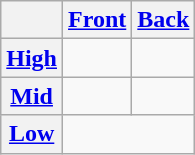<table class="wikitable" style="text-align:center">
<tr>
<th></th>
<th><a href='#'>Front</a></th>
<th><a href='#'>Back</a></th>
</tr>
<tr>
<th><a href='#'>High</a></th>
<td></td>
<td></td>
</tr>
<tr>
<th><a href='#'>Mid</a></th>
<td></td>
<td></td>
</tr>
<tr>
<th><a href='#'>Low</a></th>
<td colspan="2"></td>
</tr>
</table>
